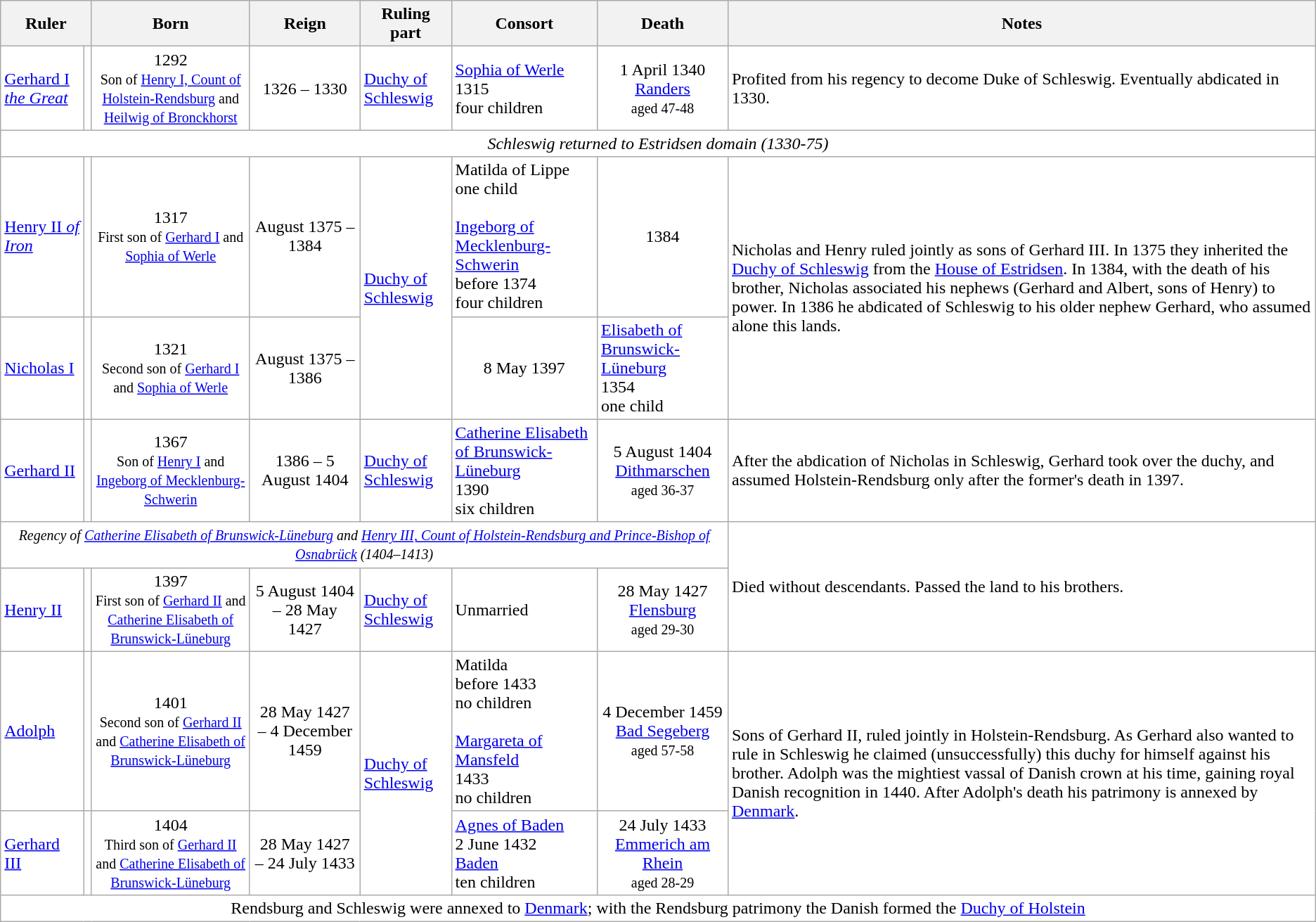<table class="wikitable">
<tr>
<th colspan=2>Ruler</th>
<th>Born</th>
<th>Reign</th>
<th>Ruling part</th>
<th>Consort</th>
<th>Death</th>
<th>Notes</th>
</tr>
<tr style="background:#fff;">
<td><a href='#'>Gerhard I <em>the Great</em></a></td>
<td></td>
<td align="center">1292<br><small>Son of <a href='#'>Henry I, Count of Holstein-Rendsburg</a> and <a href='#'>Heilwig of Bronckhorst</a></small></td>
<td align="center">1326 – 1330</td>
<td><a href='#'>Duchy of Schleswig</a></td>
<td><a href='#'>Sophia of Werle</a><br>1315<br>four children</td>
<td align="center">1 April 1340<br><a href='#'>Randers</a><br><small>aged 47-48</small></td>
<td>Profited from his regency to decome Duke of Schleswig. Eventually abdicated in 1330.</td>
</tr>
<tr style="background:#fff;">
<td align="center" colspan="8"><em>Schleswig returned to Estridsen domain (1330-75)</em></td>
</tr>
<tr style="background:#fff;">
<td><a href='#'>Henry II <em>of Iron</em></a></td>
<td></td>
<td align="center">1317<br><small>First son of <a href='#'>Gerhard I</a> and <a href='#'>Sophia of Werle</a></small></td>
<td align="center">August 1375 – 1384</td>
<td rowspan="2"><a href='#'>Duchy of Schleswig</a></td>
<td>Matilda of Lippe<br>one child<br><br><a href='#'>Ingeborg of Mecklenburg-Schwerin</a><br>before 1374<br>four children</td>
<td align="center">1384</td>
<td rowspan="2">Nicholas and Henry ruled jointly as sons of Gerhard III. In 1375 they inherited the <a href='#'>Duchy of Schleswig</a> from the <a href='#'>House of Estridsen</a>. In 1384, with the death of his brother, Nicholas associated his nephews (Gerhard and Albert, sons of Henry) to power. In 1386 he abdicated of Schleswig to his older nephew Gerhard, who assumed alone this lands.</td>
</tr>
<tr style="background:#fff;">
<td><a href='#'>Nicholas I</a></td>
<td></td>
<td align="center">1321<br><small>Second son of <a href='#'>Gerhard I</a> and <a href='#'>Sophia of Werle</a></small></td>
<td align="center">August 1375 – 1386</td>
<td align="center">8 May 1397</td>
<td><a href='#'>Elisabeth of Brunswick-Lüneburg</a><br>1354<br>one child</td>
</tr>
<tr style="background:#fff;">
<td><a href='#'>Gerhard II</a></td>
<td></td>
<td align="center">1367<br><small>Son of <a href='#'>Henry I</a> and <a href='#'>Ingeborg of Mecklenburg-Schwerin</a></small></td>
<td align="center">1386 – 5 August 1404</td>
<td><a href='#'>Duchy of Schleswig</a></td>
<td><a href='#'>Catherine Elisabeth of Brunswick-Lüneburg</a><br>1390<br>six children</td>
<td align="center">5 August 1404<br><a href='#'>Dithmarschen</a><br><small>aged 36-37</small></td>
<td>After the abdication of Nicholas in Schleswig, Gerhard took over the duchy, and assumed Holstein-Rendsburg only after the former's death in 1397.</td>
</tr>
<tr style="background:#fff;">
<td align="center"colspan="7"><small><em>Regency of <a href='#'>Catherine Elisabeth of Brunswick-Lüneburg</a> and <a href='#'>Henry III, Count of Holstein-Rendsburg and Prince-Bishop of Osnabrück</a> (1404–1413)</small></td>
<td rowspan="2">Died without descendants. Passed the land to his brothers.</td>
</tr>
<tr style="background:#fff;">
<td><a href='#'>Henry II</a></td>
<td></td>
<td align="center">1397<br><small>First son of <a href='#'>Gerhard II</a> and <a href='#'>Catherine Elisabeth of Brunswick-Lüneburg</a></small></td>
<td align="center">5 August 1404 – 28 May 1427</td>
<td><a href='#'>Duchy of Schleswig</a></td>
<td></em>Unmarried<em></td>
<td align="center">28 May 1427<br><a href='#'>Flensburg</a><br><small>aged 29-30</small></td>
</tr>
<tr style="background:#fff;">
<td><a href='#'>Adolph</a></td>
<td></td>
<td align="center">1401<br><small>Second son of <a href='#'>Gerhard II</a> and <a href='#'>Catherine Elisabeth of Brunswick-Lüneburg</a></small></td>
<td align="center">28 May 1427 – 4 December 1459</td>
<td rowspan="2"><a href='#'>Duchy of Schleswig</a></td>
<td>Matilda<br>before 1433<br>no children<br><br><a href='#'>Margareta of Mansfeld</a><br>1433<br>no children</td>
<td align="center">4 December 1459<br><a href='#'>Bad Segeberg</a><br><small>aged 57-58</small></td>
<td rowspan="2">Sons of Gerhard II, ruled jointly in Holstein-Rendsburg. As Gerhard also wanted to rule in Schleswig he claimed (unsuccessfully) this duchy for himself against his brother. Adolph was the mightiest vassal of Danish crown at his time, gaining royal Danish recognition in 1440. After Adolph's death his patrimony is annexed by <a href='#'>Denmark</a>.</td>
</tr>
<tr style="background:#fff;">
<td><a href='#'>Gerhard III</a></td>
<td></td>
<td align="center">1404<br><small>Third son of <a href='#'>Gerhard II</a> and <a href='#'>Catherine Elisabeth of Brunswick-Lüneburg</a></small></td>
<td align="center">28 May 1427 – 24 July 1433</td>
<td><a href='#'>Agnes of Baden</a><br>2 June 1432<br><a href='#'>Baden</a><br>ten children</td>
<td align="center">24 July 1433<br><a href='#'>Emmerich am Rhein</a><br><small>aged 28-29</small></td>
</tr>
<tr style="background:#fff;">
<td align="center" colspan="8"></em>Rendsburg and Schleswig were annexed to <a href='#'>Denmark</a>; with the Rendsburg patrimony the Danish formed the <a href='#'>Duchy of Holstein</a><em></td>
</tr>
</table>
